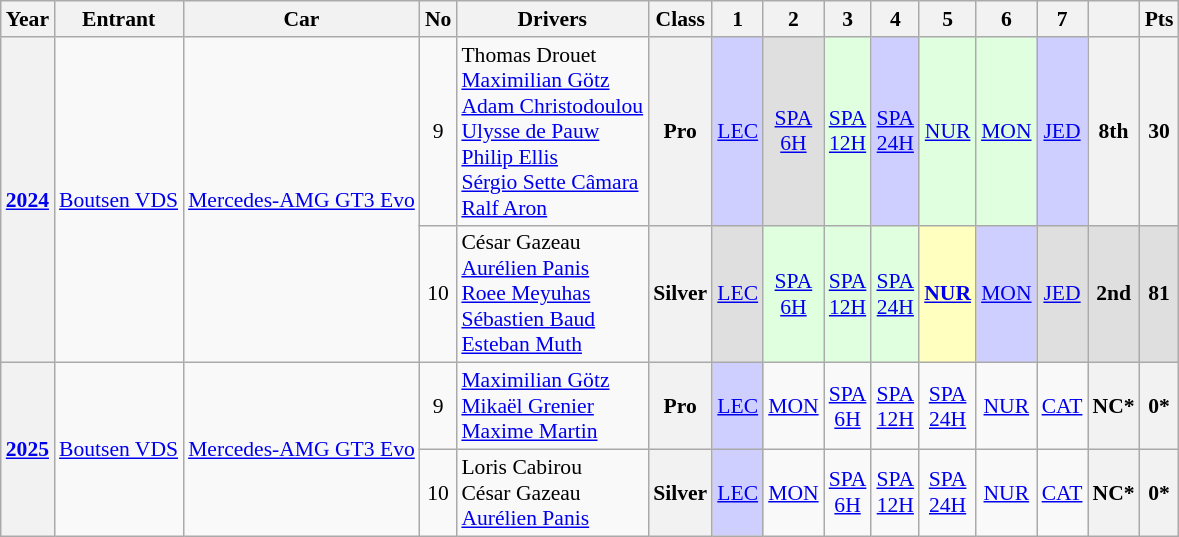<table class="wikitable" style="font-size: 90%; text-align:center;">
<tr>
<th>Year</th>
<th>Entrant</th>
<th>Car</th>
<th>No</th>
<th>Drivers</th>
<th>Class</th>
<th>1</th>
<th>2</th>
<th>3</th>
<th>4</th>
<th>5</th>
<th>6</th>
<th>7</th>
<th></th>
<th>Pts</th>
</tr>
<tr>
<th rowspan="2"><a href='#'>2024</a></th>
<td rowspan="2"> <a href='#'>Boutsen VDS</a></td>
<td rowspan="2"><a href='#'>Mercedes-AMG GT3 Evo</a></td>
<td>9</td>
<td align="left"> Thomas Drouet<br> <a href='#'>Maximilian Götz</a><br> <a href='#'>Adam Christodoulou</a><br> <a href='#'>Ulysse de Pauw</a><br> <a href='#'>Philip Ellis</a><br> <a href='#'>Sérgio Sette Câmara</a><br> <a href='#'>Ralf Aron</a></td>
<th>Pro</th>
<td style="background:#CFCFFF;"><a href='#'>LEC</a><br></td>
<td style="background:#DFDFDF;"><a href='#'>SPA<br>6H</a><br></td>
<td style="background:#DFFFDF;"><a href='#'>SPA<br>12H</a><br></td>
<td style="background:#CFCFFF;"><a href='#'>SPA<br>24H</a><br></td>
<td style="background:#DFFFDF;"><a href='#'>NUR</a><br></td>
<td style="background:#DFFFDF;"><a href='#'>MON</a><br></td>
<td style="background:#CFCFFF;"><a href='#'>JED</a><br></td>
<th>8th</th>
<th>30</th>
</tr>
<tr>
<td>10</td>
<td align="left"> César Gazeau<br> <a href='#'>Aurélien Panis</a><br> <a href='#'>Roee Meyuhas</a><br> <a href='#'>Sébastien Baud</a><br> <a href='#'>Esteban Muth</a></td>
<th>Silver</th>
<td style="background:#DFDFDF;"><a href='#'>LEC</a><br></td>
<td style="background:#DFFFDF;"><a href='#'>SPA<br>6H</a><br></td>
<td style="background:#DFFFDF;"><a href='#'>SPA<br>12H</a><br></td>
<td style="background:#DFFFDF;"><a href='#'>SPA<br>24H</a><br></td>
<td style="background:#FFFFBF;"><strong><a href='#'>NUR</a></strong><br></td>
<td style="background:#CFCFFF;"><a href='#'>MON</a><br></td>
<td style="background:#DFDFDF;"><a href='#'>JED</a><br></td>
<th style="background:#DFDFDF;">2nd</th>
<th style="background:#DFDFDF;">81</th>
</tr>
<tr>
<th rowspan="2"><a href='#'>2025</a></th>
<td rowspan="2"> <a href='#'>Boutsen VDS</a></td>
<td rowspan="2"><a href='#'>Mercedes-AMG GT3 Evo</a></td>
<td>9</td>
<td align="left"> <a href='#'>Maximilian Götz</a><br> <a href='#'>Mikaël Grenier</a><br> <a href='#'>Maxime Martin</a></td>
<th>Pro</th>
<td style="background:#CFCFFF;"><a href='#'>LEC</a><br></td>
<td style="background:#;"><a href='#'>MON</a><br></td>
<td style="background:#;"><a href='#'>SPA<br>6H</a><br></td>
<td style="background:#;"><a href='#'>SPA<br>12H</a><br></td>
<td style="background:#;"><a href='#'>SPA<br>24H</a><br></td>
<td style="background:#;"><a href='#'>NUR</a><br></td>
<td style="background:#;"><a href='#'>CAT</a><br></td>
<th style="background:#;">NC*</th>
<th style="background:#;">0*</th>
</tr>
<tr>
<td>10</td>
<td align="left"> Loris Cabirou<br> César Gazeau<br> <a href='#'>Aurélien Panis</a></td>
<th>Silver</th>
<td style="background:#CFCFFF;"><a href='#'>LEC</a><br></td>
<td style="background:#;"><a href='#'>MON</a><br></td>
<td style="background:#;"><a href='#'>SPA<br>6H</a><br></td>
<td style="background:#;"><a href='#'>SPA<br>12H</a><br></td>
<td style="background:#;"><a href='#'>SPA<br>24H</a><br></td>
<td style="background:#;"><a href='#'>NUR</a><br></td>
<td style="background:#;"><a href='#'>CAT</a><br></td>
<th style="background:#;">NC*</th>
<th style="background:#;">0*</th>
</tr>
</table>
